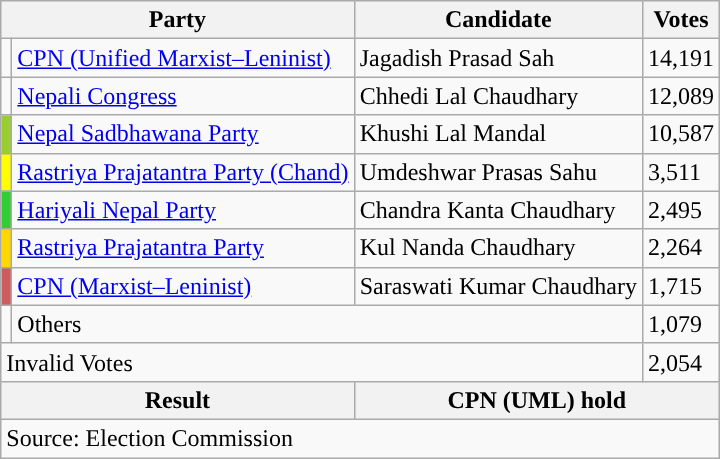<table class="wikitable">
<tr>
<th colspan="2">Party</th>
<th>Candidate</th>
<th>Votes</th>
</tr>
<tr>
<td style="background-color:"></td>
<td><a href='#'>CPN (Unified Marxist–Leninist)</a></td>
<td>Jagadish Prasad Sah</td>
<td>14,191</td>
</tr>
<tr>
<td style="background-color:"></td>
<td><a href='#'>Nepali Congress</a></td>
<td>Chhedi Lal Chaudhary</td>
<td>12,089</td>
</tr>
<tr>
<td style="background-color:yellowgreen"></td>
<td><a href='#'>Nepal Sadbhawana Party</a></td>
<td>Khushi Lal Mandal</td>
<td>10,587</td>
</tr>
<tr>
<td style="background-color:yellow"></td>
<td><a href='#'>Rastriya Prajatantra Party (Chand)</a></td>
<td>Umdeshwar Prasas Sahu</td>
<td>3,511</td>
</tr>
<tr>
<td style="background-color:limegreen"></td>
<td><a href='#'>Hariyali Nepal Party</a></td>
<td>Chandra Kanta Chaudhary</td>
<td>2,495</td>
</tr>
<tr>
<td style="background-color:gold"></td>
<td><a href='#'>Rastriya Prajatantra Party</a></td>
<td>Kul Nanda Chaudhary</td>
<td>2,264</td>
</tr>
<tr>
<td style="background-color:indianred"></td>
<td><a href='#'>CPN (Marxist–Leninist)</a></td>
<td>Saraswati Kumar Chaudhary</td>
<td>1,715</td>
</tr>
<tr>
<td></td>
<td colspan="2">Others</td>
<td>1,079</td>
</tr>
<tr>
<td colspan="3">Invalid Votes</td>
<td>2,054</td>
</tr>
<tr>
<th colspan="2">Result</th>
<th colspan="2">CPN (UML) hold</th>
</tr>
<tr>
<td colspan="4">Source: Election Commission</td>
</tr>
</table>
